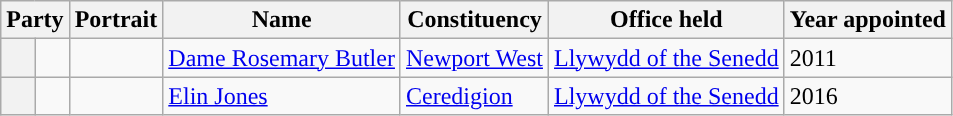<table class="wikitable sortable">
<tr>
<th colspan=2>Party</th>
<th>Portrait</th>
<th>Name</th>
<th>Constituency</th>
<th>Office held</th>
<th>Year appointed</th>
</tr>
<tr>
<th style="background-color: "></th>
<td></td>
<td></td>
<td><a href='#'>Dame Rosemary Butler</a></td>
<td><a href='#'>Newport West</a></td>
<td><a href='#'>Llywydd of the Senedd</a></td>
<td>2011</td>
</tr>
<tr>
<th style="background-color: "></th>
<td></td>
<td></td>
<td><a href='#'>Elin Jones</a></td>
<td><a href='#'>Ceredigion</a></td>
<td><a href='#'>Llywydd of the Senedd</a></td>
<td>2016</td>
</tr>
</table>
